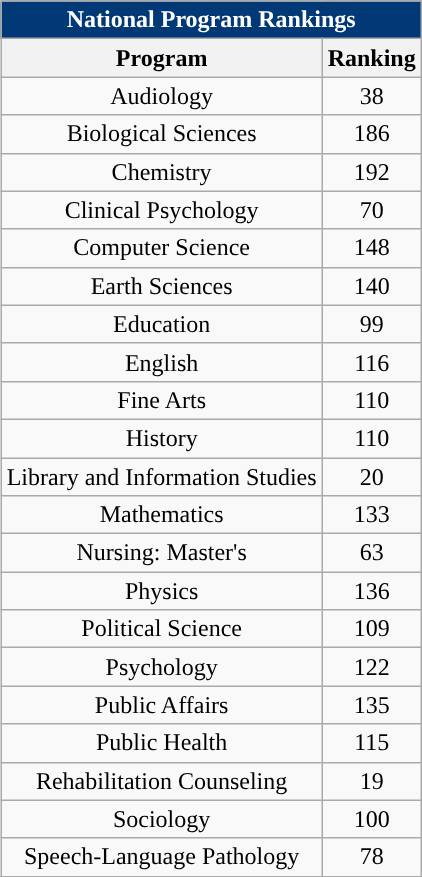<table class="wikitable sortable collapsible collapsed" style="float:right; clear:right; text-align:center">
<tr>
<th colspan=4 style="background:#003976; color:white; ">National Program Rankings</th>
</tr>
<tr>
<th>Program</th>
<th>Ranking</th>
</tr>
<tr>
<td>Audiology</td>
<td>38</td>
</tr>
<tr>
<td>Biological Sciences</td>
<td>186</td>
</tr>
<tr>
<td>Chemistry</td>
<td>192</td>
</tr>
<tr>
<td>Clinical Psychology</td>
<td>70</td>
</tr>
<tr>
<td>Computer Science</td>
<td>148</td>
</tr>
<tr>
<td>Earth Sciences</td>
<td>140</td>
</tr>
<tr>
<td>Education</td>
<td>99</td>
</tr>
<tr>
<td>English</td>
<td>116</td>
</tr>
<tr>
<td>Fine Arts</td>
<td>110</td>
</tr>
<tr>
<td>History</td>
<td>110</td>
</tr>
<tr>
<td>Library and Information Studies</td>
<td>20</td>
</tr>
<tr>
<td>Mathematics</td>
<td>133</td>
</tr>
<tr>
<td>Nursing: Master's</td>
<td>63</td>
</tr>
<tr>
<td>Physics</td>
<td>136</td>
</tr>
<tr>
<td>Political Science</td>
<td>109</td>
</tr>
<tr>
<td>Psychology</td>
<td>122</td>
</tr>
<tr>
<td>Public Affairs</td>
<td>135</td>
</tr>
<tr>
<td>Public Health</td>
<td>115</td>
</tr>
<tr>
<td>Rehabilitation Counseling</td>
<td>19</td>
</tr>
<tr>
<td>Sociology</td>
<td>100</td>
</tr>
<tr>
<td>Speech-Language Pathology</td>
<td>78</td>
</tr>
<tr>
</tr>
</table>
